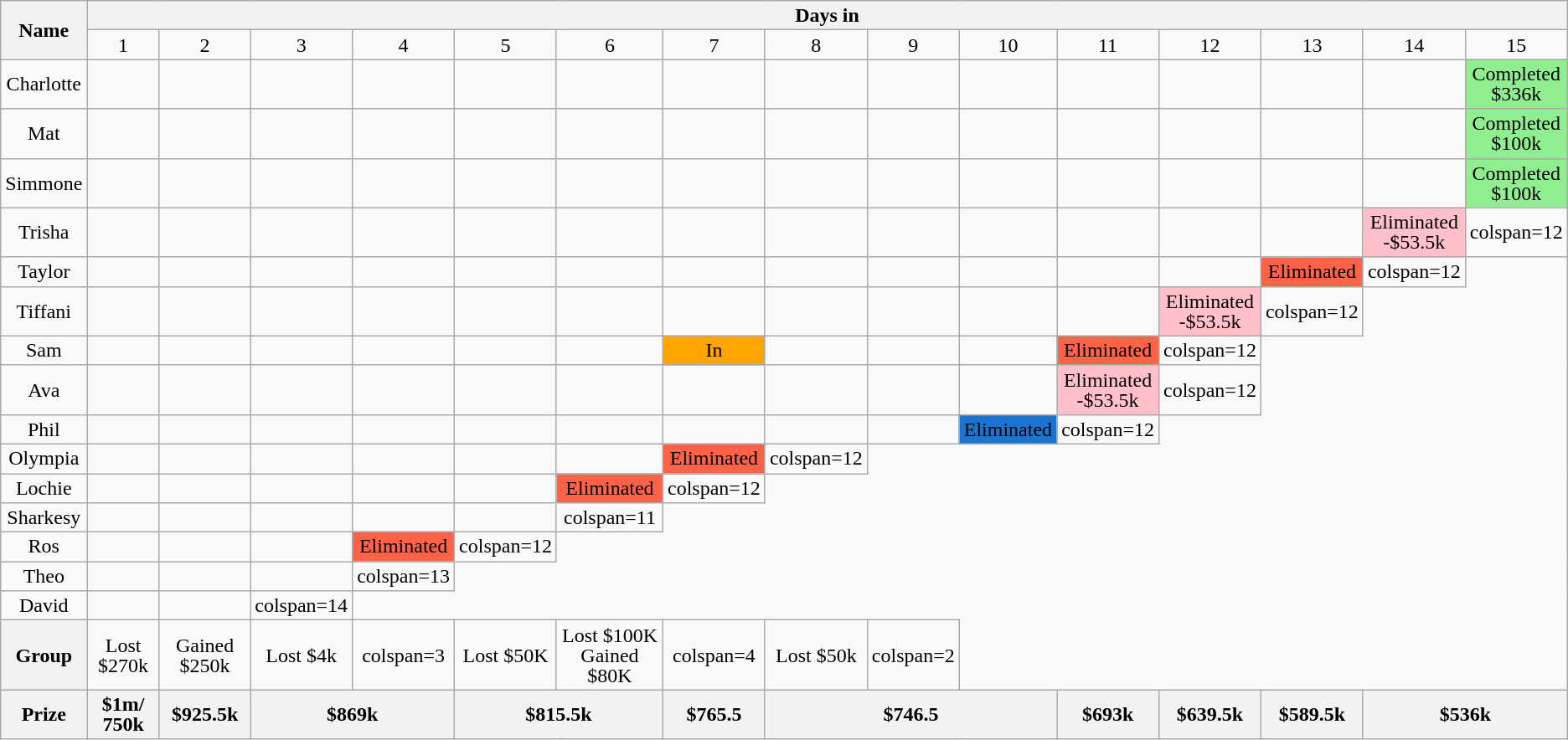<table class="wikitable plainrowheaders" style="text-align: center; line-height:16px;">
<tr>
<th rowspan=2>Name</th>
<th colspan=15>Days in</th>
</tr>
<tr>
<td>1</td>
<td>2</td>
<td>3</td>
<td>4</td>
<td>5</td>
<td>6</td>
<td>7</td>
<td>8</td>
<td>9</td>
<td>10</td>
<td>11</td>
<td>12</td>
<td>13</td>
<td>14</td>
<td>15</td>
</tr>
<tr>
<td>Charlotte</td>
<td></td>
<td></td>
<td></td>
<td></td>
<td></td>
<td></td>
<td></td>
<td></td>
<td></td>
<td></td>
<td></td>
<td></td>
<td></td>
<td></td>
<td style="text-align:center; background:lightgreen">Completed<br>$336k</td>
</tr>
<tr>
<td>Mat</td>
<td></td>
<td></td>
<td></td>
<td></td>
<td></td>
<td></td>
<td></td>
<td></td>
<td></td>
<td></td>
<td></td>
<td></td>
<td></td>
<td></td>
<td style="text-align:center; background:lightgreen">Completed<br>$100k</td>
</tr>
<tr>
<td>Simmone</td>
<td></td>
<td></td>
<td></td>
<td></td>
<td></td>
<td></td>
<td></td>
<td></td>
<td></td>
<td></td>
<td></td>
<td></td>
<td></td>
<td></td>
<td style="text-align:center; background:lightgreen">Completed<br>$100k</td>
</tr>
<tr>
<td>Trisha</td>
<td></td>
<td></td>
<td></td>
<td></td>
<td></td>
<td></td>
<td></td>
<td></td>
<td></td>
<td></td>
<td></td>
<td></td>
<td></td>
<td style="text-align:center; background:pink">Eliminated<br>-$53.5k</td>
<td>colspan=12 </td>
</tr>
<tr>
<td>Taylor</td>
<td></td>
<td></td>
<td></td>
<td></td>
<td></td>
<td></td>
<td></td>
<td></td>
<td></td>
<td></td>
<td></td>
<td></td>
<td style="text-align:center; background:tomato">Eliminated</td>
<td>colspan=12 </td>
</tr>
<tr>
<td>Tiffani</td>
<td></td>
<td></td>
<td></td>
<td></td>
<td></td>
<td></td>
<td></td>
<td></td>
<td></td>
<td></td>
<td></td>
<td style="text-align:center; background:pink">Eliminated<br>-$53.5k</td>
<td>colspan=12 </td>
</tr>
<tr>
<td>Sam</td>
<td></td>
<td></td>
<td></td>
<td></td>
<td></td>
<td></td>
<td style="text-align:center; background:orange">In</td>
<td></td>
<td></td>
<td></td>
<td style="text-align:center; background:tomato">Eliminated</td>
<td>colspan=12 </td>
</tr>
<tr>
<td>Ava</td>
<td></td>
<td></td>
<td></td>
<td></td>
<td></td>
<td></td>
<td></td>
<td></td>
<td></td>
<td></td>
<td style="text-align:center; background:pink">Eliminated<br>-$53.5k</td>
<td>colspan=12 </td>
</tr>
<tr>
<td>Phil</td>
<td></td>
<td></td>
<td></td>
<td></td>
<td></td>
<td></td>
<td></td>
<td></td>
<td></td>
<td style="text-align:center; background:#1974D2">Eliminated</td>
<td>colspan=12 </td>
</tr>
<tr>
<td>Olympia</td>
<td></td>
<td></td>
<td></td>
<td></td>
<td></td>
<td></td>
<td style="text-align:center; background:tomato">Eliminated</td>
<td>colspan=12 </td>
</tr>
<tr>
<td>Lochie</td>
<td></td>
<td></td>
<td></td>
<td></td>
<td></td>
<td style="text-align:center; background:tomato">Eliminated</td>
<td>colspan=12 </td>
</tr>
<tr>
<td>Sharkesy</td>
<td></td>
<td></td>
<td></td>
<td></td>
<td></td>
<td>colspan=11 </td>
</tr>
<tr>
<td>Ros</td>
<td></td>
<td></td>
<td></td>
<td style="text-align:center; background:tomato">Eliminated</td>
<td>colspan=12 </td>
</tr>
<tr>
<td>Theo</td>
<td></td>
<td></td>
<td></td>
<td>colspan=13 </td>
</tr>
<tr>
<td>David</td>
<td></td>
<td></td>
<td>colspan=14 </td>
</tr>
<tr>
<th>Group</th>
<td>Lost $270k</td>
<td>Gained $250k</td>
<td>Lost $4k</td>
<td>colspan=3 </td>
<td>Lost $50K</td>
<td>Lost $100K<br>Gained $80K</td>
<td>colspan=4 </td>
<td>Lost $50k</td>
<td>colspan=2 </td>
</tr>
<tr>
<th>Prize</th>
<th>$1m/<br>750k</th>
<th>$925.5k</th>
<th colspan="2">$869k</th>
<th colspan="2">$815.5k</th>
<th>$765.5</th>
<th colspan=3>$746.5</th>
<th>$693k</th>
<th>$639.5k</th>
<th>$589.5k</th>
<th colspan=2>$536k</th>
</tr>
</table>
